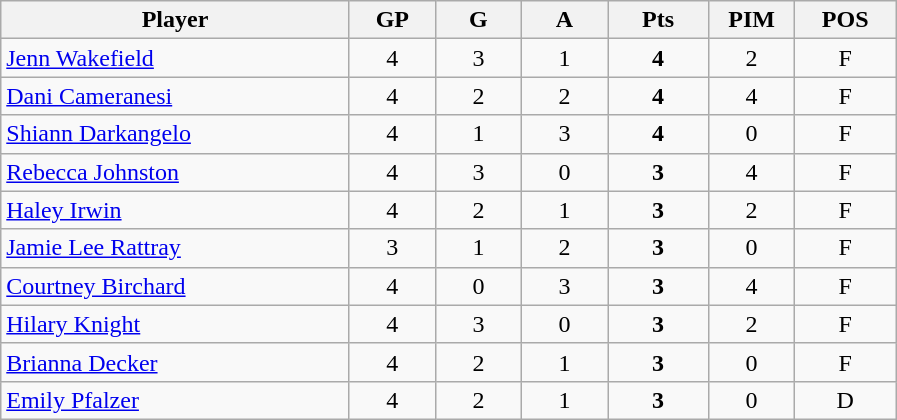<table class="wikitable sortable" style="text-align:center;">
<tr>
<th style="width:225px;">Player</th>
<th style="width:50px;">GP</th>
<th style="width:50px;">G</th>
<th style="width:50px;">A</th>
<th style="width:60px;">Pts</th>
<th style="width:50px;">PIM</th>
<th style="width:60px;">POS</th>
</tr>
<tr>
<td style="text-align:left;"> <a href='#'>Jenn Wakefield</a></td>
<td>4</td>
<td>3</td>
<td>1</td>
<td><strong>4</strong></td>
<td>2</td>
<td>F</td>
</tr>
<tr>
<td style="text-align:left;"> <a href='#'>Dani Cameranesi</a></td>
<td>4</td>
<td>2</td>
<td>2</td>
<td><strong>4</strong></td>
<td>4</td>
<td>F</td>
</tr>
<tr>
<td style="text-align:left;"> <a href='#'>Shiann Darkangelo</a></td>
<td>4</td>
<td>1</td>
<td>3</td>
<td><strong>4</strong></td>
<td>0</td>
<td>F</td>
</tr>
<tr>
<td style="text-align:left;"> <a href='#'>Rebecca Johnston</a></td>
<td>4</td>
<td>3</td>
<td>0</td>
<td><strong>3</strong></td>
<td>4</td>
<td>F</td>
</tr>
<tr>
<td style="text-align:left;"> <a href='#'>Haley Irwin</a></td>
<td>4</td>
<td>2</td>
<td>1</td>
<td><strong>3</strong></td>
<td>2</td>
<td>F</td>
</tr>
<tr>
<td style="text-align:left;"> <a href='#'>Jamie Lee Rattray</a></td>
<td>3</td>
<td>1</td>
<td>2</td>
<td><strong>3</strong></td>
<td>0</td>
<td>F</td>
</tr>
<tr>
<td style="text-align:left;"> <a href='#'>Courtney Birchard</a></td>
<td>4</td>
<td>0</td>
<td>3</td>
<td><strong>3</strong></td>
<td>4</td>
<td>F</td>
</tr>
<tr>
<td style="text-align:left;"> <a href='#'>Hilary Knight</a></td>
<td>4</td>
<td>3</td>
<td>0</td>
<td><strong>3</strong></td>
<td>2</td>
<td>F</td>
</tr>
<tr>
<td style="text-align:left;"> <a href='#'>Brianna Decker</a></td>
<td>4</td>
<td>2</td>
<td>1</td>
<td><strong>3</strong></td>
<td>0</td>
<td>F</td>
</tr>
<tr>
<td style="text-align:left;"> <a href='#'>Emily Pfalzer</a></td>
<td>4</td>
<td>2</td>
<td>1</td>
<td><strong>3</strong></td>
<td>0</td>
<td>D</td>
</tr>
</table>
